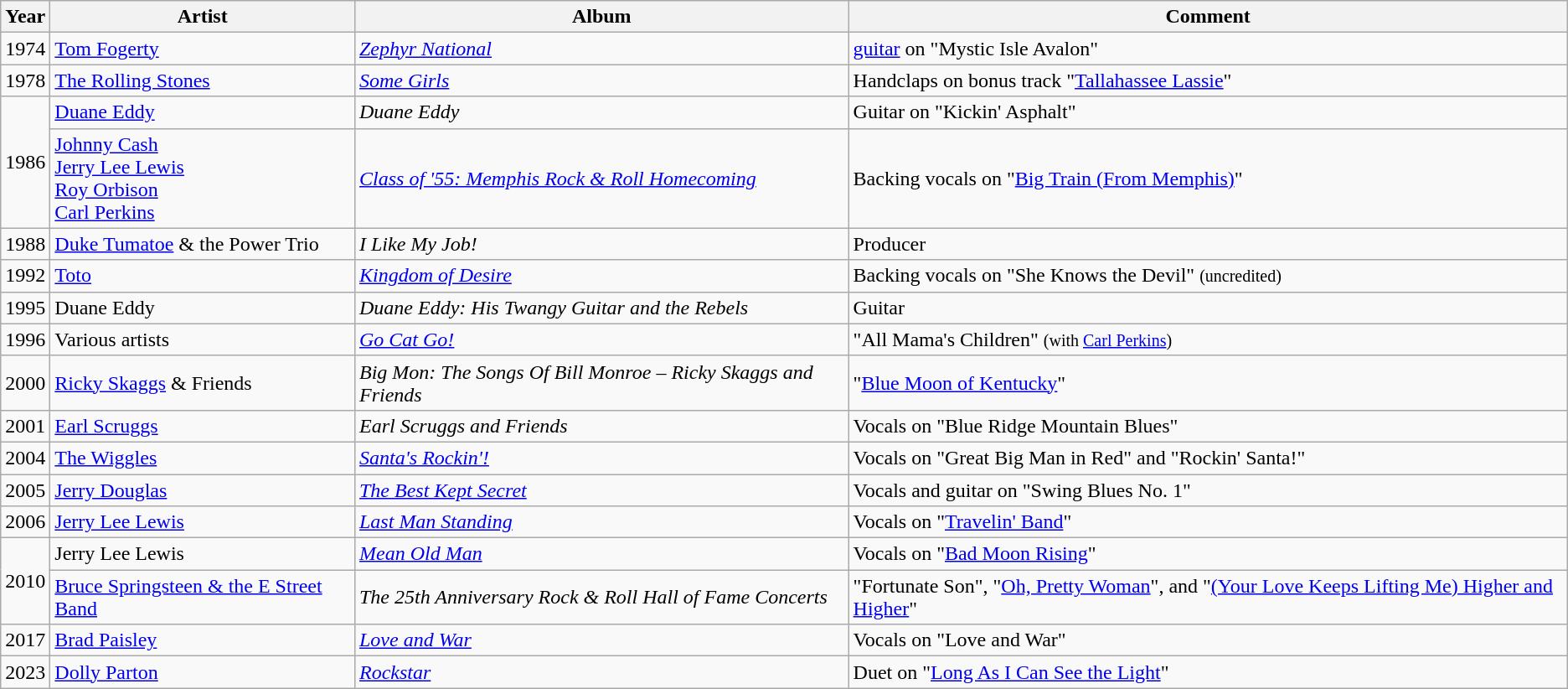<table class="wikitable">
<tr>
<th>Year</th>
<th>Artist</th>
<th>Album</th>
<th>Comment</th>
</tr>
<tr>
<td>1974</td>
<td><a href='#'>Tom Fogerty</a></td>
<td><em><a href='#'>Zephyr National</a></em></td>
<td><a href='#'>guitar</a> on "Mystic Isle Avalon"</td>
</tr>
<tr>
<td>1978</td>
<td><a href='#'>The Rolling Stones</a></td>
<td><em><a href='#'>Some Girls</a></em></td>
<td>Handclaps on bonus track "<a href='#'>Tallahassee Lassie</a>"</td>
</tr>
<tr>
<td rowspan="2">1986</td>
<td><a href='#'>Duane Eddy</a></td>
<td><em>Duane Eddy</em></td>
<td>Guitar on "Kickin' Asphalt"</td>
</tr>
<tr>
<td><a href='#'>Johnny Cash</a><br><a href='#'>Jerry Lee Lewis</a><br><a href='#'>Roy Orbison</a><br><a href='#'>Carl Perkins</a></td>
<td><em><a href='#'>Class of '55: Memphis Rock & Roll Homecoming</a></em></td>
<td>Backing vocals on "<a href='#'>Big Train (From Memphis)</a>"</td>
</tr>
<tr>
<td>1988</td>
<td><a href='#'>Duke Tumatoe</a> & the Power Trio</td>
<td><em>I Like My Job!</em></td>
<td>Producer</td>
</tr>
<tr>
<td>1992</td>
<td><a href='#'>Toto</a></td>
<td><em><a href='#'>Kingdom of Desire</a></em></td>
<td>Backing vocals on "She Knows the Devil" <small>(uncredited)</small></td>
</tr>
<tr>
<td>1995</td>
<td>Duane Eddy</td>
<td><em>Duane Eddy: His Twangy Guitar and the Rebels</em></td>
<td>Guitar</td>
</tr>
<tr>
<td>1996</td>
<td>Various artists</td>
<td><em><a href='#'>Go Cat Go!</a></em></td>
<td>"All Mama's Children" <small>(with <a href='#'>Carl Perkins</a>)</small></td>
</tr>
<tr>
<td>2000</td>
<td><a href='#'>Ricky Skaggs</a> & Friends</td>
<td><em>Big Mon: The Songs Of Bill Monroe – Ricky Skaggs and Friends</em></td>
<td>"<a href='#'>Blue Moon of Kentucky</a>"</td>
</tr>
<tr>
<td>2001</td>
<td><a href='#'>Earl Scruggs</a></td>
<td><em>Earl Scruggs and Friends</em></td>
<td>Vocals on "Blue Ridge Mountain Blues"</td>
</tr>
<tr>
<td>2004</td>
<td><a href='#'>The Wiggles</a></td>
<td><em><a href='#'>Santa's Rockin'!</a></em></td>
<td>Vocals on "Great Big Man in Red" and "Rockin' Santa!"</td>
</tr>
<tr>
<td>2005</td>
<td><a href='#'>Jerry Douglas</a></td>
<td><em><a href='#'>The Best Kept Secret</a></em></td>
<td>Vocals and guitar on "Swing Blues No. 1"</td>
</tr>
<tr>
<td>2006</td>
<td><a href='#'>Jerry Lee Lewis</a></td>
<td><em><a href='#'>Last Man Standing</a></em></td>
<td>Vocals on "<a href='#'>Travelin' Band</a>"</td>
</tr>
<tr>
<td rowspan="2">2010</td>
<td>Jerry Lee Lewis</td>
<td><em><a href='#'>Mean Old Man</a></em></td>
<td>Vocals on "<a href='#'>Bad Moon Rising</a>"</td>
</tr>
<tr>
<td><a href='#'>Bruce Springsteen & the E Street Band</a></td>
<td><em>The 25th Anniversary Rock & Roll Hall of Fame Concerts</em></td>
<td>"Fortunate Son", "<a href='#'>Oh, Pretty Woman</a>", and "<a href='#'>(Your Love Keeps Lifting Me) Higher and Higher</a>"</td>
</tr>
<tr>
<td>2017</td>
<td><a href='#'>Brad Paisley</a></td>
<td><em><a href='#'>Love and War</a></em></td>
<td>Vocals on "Love and War"</td>
</tr>
<tr>
<td>2023</td>
<td><a href='#'>Dolly Parton</a></td>
<td><em><a href='#'>Rockstar</a></em></td>
<td>Duet on "<a href='#'>Long As I Can See the Light</a>"</td>
</tr>
</table>
